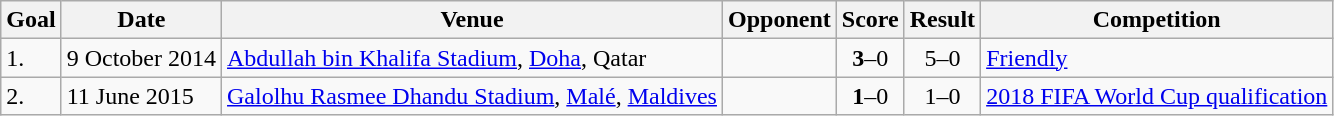<table class="wikitable plainrowheaders sortable">
<tr>
<th>Goal</th>
<th>Date</th>
<th>Venue</th>
<th>Opponent</th>
<th>Score</th>
<th>Result</th>
<th>Competition</th>
</tr>
<tr>
<td>1.</td>
<td>9 October 2014</td>
<td><a href='#'>Abdullah bin Khalifa Stadium</a>, <a href='#'>Doha</a>, Qatar</td>
<td></td>
<td align=center><strong>3</strong>–0</td>
<td align=center>5–0</td>
<td><a href='#'>Friendly</a></td>
</tr>
<tr>
<td>2.</td>
<td>11 June 2015</td>
<td><a href='#'>Galolhu Rasmee Dhandu Stadium</a>, <a href='#'>Malé</a>, <a href='#'>Maldives</a></td>
<td></td>
<td align=center><strong>1</strong>–0</td>
<td align=center>1–0</td>
<td><a href='#'>2018 FIFA World Cup qualification</a></td>
</tr>
</table>
